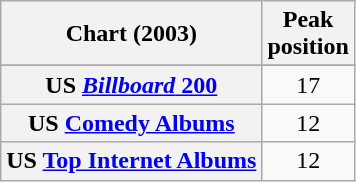<table class="wikitable sortable plainrowheaders">
<tr>
<th>Chart (2003)</th>
<th>Peak<br>position</th>
</tr>
<tr>
</tr>
<tr>
<th scope="row">US <a href='#'><em>Billboard</em> 200</a></th>
<td style="text-align:center;">17</td>
</tr>
<tr>
<th scope="row">US <a href='#'>Comedy Albums</a></th>
<td style="text-align:center;">12</td>
</tr>
<tr>
<th scope="row">US <a href='#'>Top Internet Albums</a></th>
<td style="text-align:center;">12</td>
</tr>
</table>
